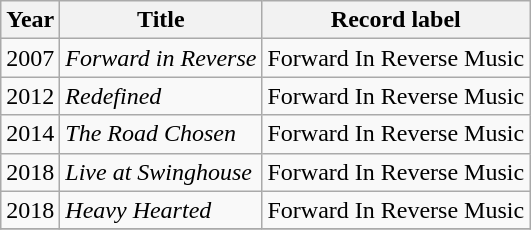<table class="wikitable sortable">
<tr>
<th>Year</th>
<th>Title</th>
<th>Record label</th>
</tr>
<tr>
<td>2007</td>
<td><em>Forward in Reverse</em></td>
<td style="text-align:center;">Forward In Reverse Music</td>
</tr>
<tr>
<td>2012</td>
<td><em>Redefined</em></td>
<td style="text-align:center;">Forward In Reverse Music</td>
</tr>
<tr>
<td>2014</td>
<td><em>The Road Chosen</em></td>
<td style="text-align:center;">Forward In Reverse Music</td>
</tr>
<tr>
<td>2018</td>
<td><em>Live at Swinghouse</em></td>
<td style="text-align:center;">Forward In Reverse Music</td>
</tr>
<tr>
<td>2018</td>
<td><em>Heavy Hearted</em></td>
<td style="text-align:center;">Forward In Reverse Music</td>
</tr>
<tr>
</tr>
</table>
